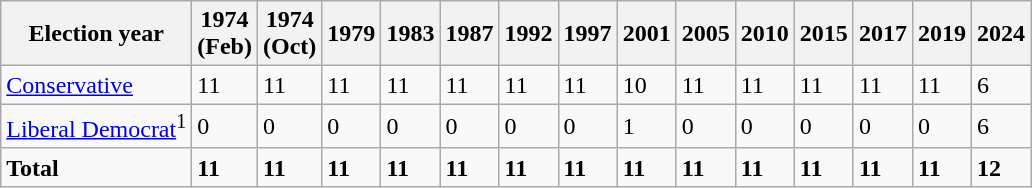<table class="wikitable">
<tr>
<th>Election year</th>
<th>1974<br>(Feb)</th>
<th>1974<br>(Oct)</th>
<th>1979</th>
<th>1983</th>
<th>1987</th>
<th>1992</th>
<th>1997</th>
<th>2001</th>
<th>2005</th>
<th>2010</th>
<th>2015</th>
<th>2017</th>
<th>2019</th>
<th>2024</th>
</tr>
<tr>
<td><a href='#'>Conservative</a></td>
<td>11</td>
<td>11</td>
<td>11</td>
<td>11</td>
<td>11</td>
<td>11</td>
<td>11</td>
<td>10</td>
<td>11</td>
<td>11</td>
<td>11</td>
<td>11</td>
<td>11</td>
<td>6</td>
</tr>
<tr>
<td><a href='#'>Liberal Democrat</a><sup>1</sup></td>
<td>0</td>
<td>0</td>
<td>0</td>
<td>0</td>
<td>0</td>
<td>0</td>
<td>0</td>
<td>1</td>
<td>0</td>
<td>0</td>
<td>0</td>
<td>0</td>
<td>0</td>
<td>6</td>
</tr>
<tr>
<td><strong>Total</strong></td>
<td><strong>11</strong></td>
<td><strong>11</strong></td>
<td><strong>11</strong></td>
<td><strong>11</strong></td>
<td><strong>11</strong></td>
<td><strong>11</strong></td>
<td><strong>11</strong></td>
<td><strong>11</strong></td>
<td><strong>11</strong></td>
<td><strong>11</strong></td>
<td><strong>11</strong></td>
<td><strong>11</strong></td>
<td><strong>11</strong></td>
<td><strong>12</strong></td>
</tr>
</table>
